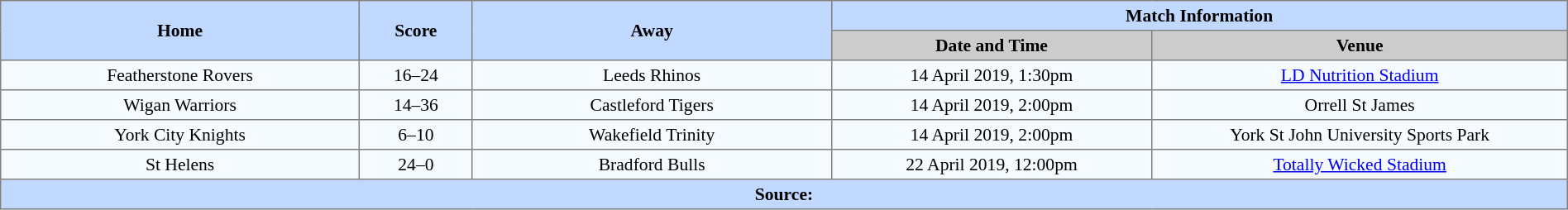<table border=1 style="border-collapse:collapse; font-size:90%; text-align:center;" cellpadding=3 cellspacing=0 width=100%>
<tr bgcolor=#C1D8FF>
<th rowspan=2 width=19%>Home</th>
<th rowspan=2 width=6%>Score</th>
<th rowspan=2 width=19%>Away</th>
<th colspan=2>Match Information</th>
</tr>
<tr bgcolor=#CCCCCC>
<th width=17%>Date and Time</th>
<th width=22%>Venue</th>
</tr>
<tr bgcolor=#F5FAFF>
<td> Featherstone Rovers</td>
<td>16–24</td>
<td> Leeds Rhinos</td>
<td>14 April 2019, 1:30pm</td>
<td><a href='#'>LD Nutrition Stadium</a></td>
</tr>
<tr bgcolor=#F5FAFF>
<td> Wigan Warriors</td>
<td>14–36</td>
<td> Castleford Tigers</td>
<td>14 April 2019, 2:00pm</td>
<td>Orrell St James</td>
</tr>
<tr bgcolor=#F5FAFF>
<td> York City Knights</td>
<td>6–10</td>
<td> Wakefield Trinity</td>
<td>14 April 2019, 2:00pm</td>
<td>York St John University Sports Park</td>
</tr>
<tr bgcolor=#F5FAFF>
<td> St Helens</td>
<td>24–0</td>
<td> Bradford Bulls</td>
<td>22 April 2019, 12:00pm</td>
<td><a href='#'>Totally Wicked Stadium</a></td>
</tr>
<tr style="background:#c1d8ff;">
<th colspan=6>Source:</th>
</tr>
</table>
